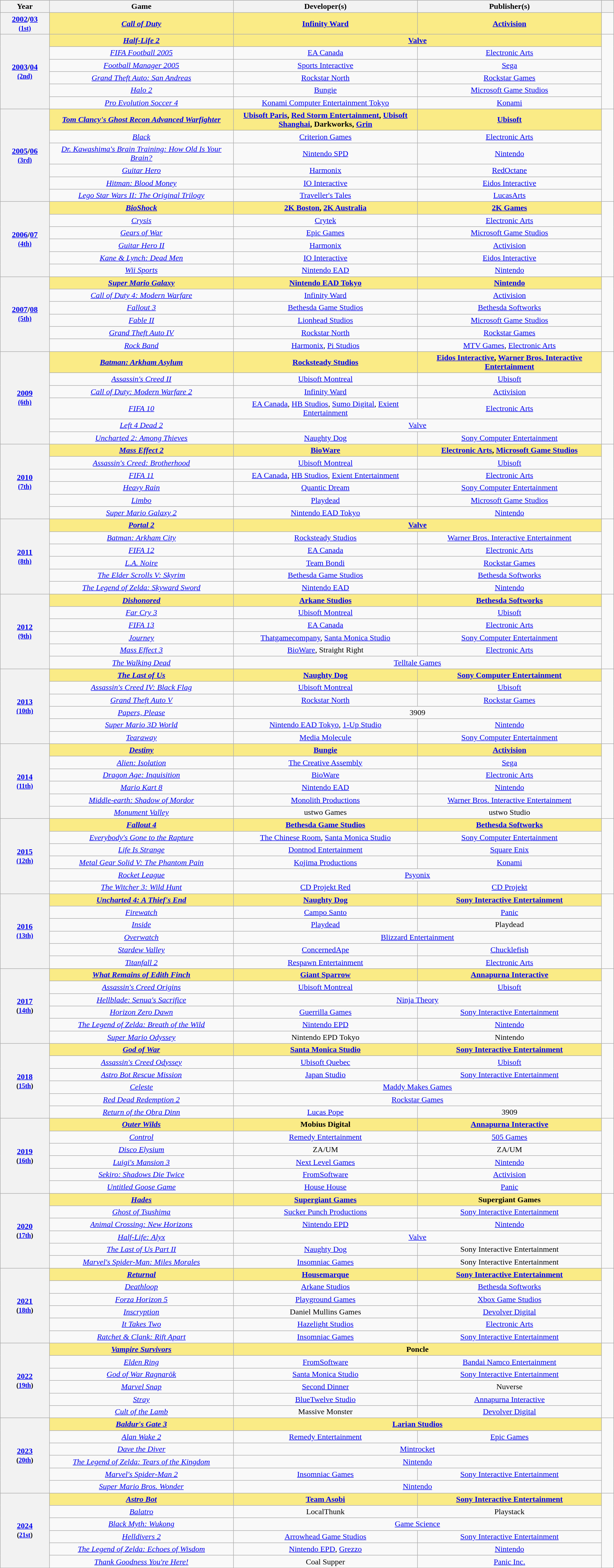<table class="wikitable" rowspan=2 style="text-align: center;">
<tr style="background:#bebebe;">
<th scope="col" style="width:8%;">Year</th>
<th scope="col" style="width:30%;">Game</th>
<th scope="col" style="width:30%;">Developer(s)</th>
<th scope="col" style="width:30%;">Publisher(s)</th>
<th scope="col" style="width:2%;" class="unsortable"></th>
</tr>
<tr>
<th scope="row" style="text-align:center"><a href='#'>2002</a>/<a href='#'>03</a> <br><small><a href='#'>(1st)</a> </small></th>
<td style="background:#FAEB86"><strong><em><a href='#'>Call of Duty</a></em></strong></td>
<td style="background:#FAEB86"><strong><a href='#'>Infinity Ward</a></strong></td>
<td style="background:#FAEB86"><strong><a href='#'>Activision</a></strong></td>
<td></td>
</tr>
<tr>
<th scope="row" rowspan="6" style="text-align:center"><a href='#'>2003</a>/<a href='#'>04</a> <br><small><a href='#'>(2nd)</a> </small></th>
<td style="background:#FAEB86"><strong><em><a href='#'>Half-Life 2</a></em></strong></td>
<td colspan="2" style="background:#FAEB86"><strong><a href='#'>Valve</a></strong></td>
<td rowspan="6"></td>
</tr>
<tr>
<td><em><a href='#'>FIFA Football 2005</a></em></td>
<td><a href='#'>EA Canada</a></td>
<td><a href='#'>Electronic Arts</a></td>
</tr>
<tr>
<td><em><a href='#'>Football Manager 2005</a></em></td>
<td><a href='#'>Sports Interactive</a></td>
<td><a href='#'>Sega</a></td>
</tr>
<tr>
<td><em><a href='#'>Grand Theft Auto: San Andreas</a></em></td>
<td><a href='#'>Rockstar North</a></td>
<td><a href='#'>Rockstar Games</a></td>
</tr>
<tr>
<td><em><a href='#'>Halo 2</a></em></td>
<td><a href='#'>Bungie</a></td>
<td><a href='#'>Microsoft Game Studios</a></td>
</tr>
<tr>
<td><em><a href='#'>Pro Evolution Soccer 4</a></em></td>
<td><a href='#'>Konami Computer Entertainment Tokyo</a></td>
<td><a href='#'>Konami</a></td>
</tr>
<tr>
<th scope="row" rowspan="6" style="text-align:center"><a href='#'>2005</a>/<a href='#'>06</a> <br><small><a href='#'>(3rd)</a> </small></th>
<td style="background:#FAEB86"><strong><em><a href='#'>Tom Clancy's Ghost Recon Advanced Warfighter</a></em></strong></td>
<td style="background:#FAEB86"><strong><a href='#'>Ubisoft Paris</a>, <a href='#'>Red Storm Entertainment</a>, <a href='#'>Ubisoft Shanghai</a>, Darkworks, <a href='#'>Grin</a></strong></td>
<td style="background:#FAEB86"><strong><a href='#'>Ubisoft</a></strong></td>
<td rowspan="6"></td>
</tr>
<tr>
<td><em><a href='#'>Black</a></em></td>
<td><a href='#'>Criterion Games</a></td>
<td><a href='#'>Electronic Arts</a></td>
</tr>
<tr>
<td><em><a href='#'>Dr. Kawashima's Brain Training: How Old Is Your Brain?</a></em></td>
<td><a href='#'>Nintendo SPD</a></td>
<td><a href='#'>Nintendo</a></td>
</tr>
<tr>
<td><em><a href='#'>Guitar Hero</a></em></td>
<td><a href='#'>Harmonix</a></td>
<td><a href='#'>RedOctane</a></td>
</tr>
<tr>
<td><em><a href='#'>Hitman: Blood Money</a></em></td>
<td><a href='#'>IO Interactive</a></td>
<td><a href='#'>Eidos Interactive</a></td>
</tr>
<tr>
<td><em><a href='#'>Lego Star Wars II: The Original Trilogy</a></em></td>
<td><a href='#'>Traveller's Tales</a></td>
<td><a href='#'>LucasArts</a></td>
</tr>
<tr>
<th scope="row" rowspan="6" style="text-align:center"><a href='#'>2006</a>/<a href='#'>07</a> <br><small><a href='#'>(4th)</a> </small></th>
<td style="background:#FAEB86"><strong><em><a href='#'>BioShock</a></em></strong></td>
<td style="background:#FAEB86"><strong><a href='#'>2K Boston</a>, <a href='#'>2K Australia</a></strong></td>
<td style="background:#FAEB86"><strong><a href='#'>2K Games</a></strong></td>
<td rowspan="6"></td>
</tr>
<tr>
<td><em><a href='#'>Crysis</a></em></td>
<td><a href='#'>Crytek</a></td>
<td><a href='#'>Electronic Arts</a></td>
</tr>
<tr>
<td><em><a href='#'>Gears of War</a></em></td>
<td><a href='#'>Epic Games</a></td>
<td><a href='#'>Microsoft Game Studios</a></td>
</tr>
<tr>
<td><em><a href='#'>Guitar Hero II</a></em></td>
<td><a href='#'>Harmonix</a></td>
<td><a href='#'>Activision</a></td>
</tr>
<tr>
<td><em><a href='#'>Kane & Lynch: Dead Men</a></em></td>
<td><a href='#'>IO Interactive</a></td>
<td><a href='#'>Eidos Interactive</a></td>
</tr>
<tr>
<td><em><a href='#'>Wii Sports</a></em></td>
<td><a href='#'>Nintendo EAD</a></td>
<td><a href='#'>Nintendo</a></td>
</tr>
<tr>
<th scope="row" rowspan="6" style="text-align:center"><a href='#'>2007</a>/<a href='#'>08</a> <br><small><a href='#'>(5th)</a> </small></th>
<td style="background:#FAEB86"><strong><em><a href='#'>Super Mario Galaxy</a></em></strong></td>
<td style="background:#FAEB86"><strong><a href='#'>Nintendo EAD Tokyo</a></strong></td>
<td style="background:#FAEB86"><strong><a href='#'>Nintendo</a></strong></td>
<td rowspan="6"></td>
</tr>
<tr>
<td><em><a href='#'>Call of Duty 4: Modern Warfare</a></em></td>
<td><a href='#'>Infinity Ward</a></td>
<td><a href='#'>Activision</a></td>
</tr>
<tr>
<td><em><a href='#'>Fallout 3</a></em></td>
<td><a href='#'>Bethesda Game Studios</a></td>
<td><a href='#'>Bethesda Softworks</a></td>
</tr>
<tr>
<td><em><a href='#'>Fable II</a></em></td>
<td><a href='#'>Lionhead Studios</a></td>
<td><a href='#'>Microsoft Game Studios</a></td>
</tr>
<tr>
<td><em><a href='#'>Grand Theft Auto IV</a></em></td>
<td><a href='#'>Rockstar North</a></td>
<td><a href='#'>Rockstar Games</a></td>
</tr>
<tr>
<td><em><a href='#'>Rock Band</a></em></td>
<td><a href='#'>Harmonix</a>, <a href='#'>Pi Studios</a></td>
<td><a href='#'>MTV Games</a>, <a href='#'>Electronic Arts</a></td>
</tr>
<tr>
<th scope="row" rowspan="6" style="text-align:center"><a href='#'>2009</a> <br><small><a href='#'>(6th)</a> </small></th>
<td style="background:#FAEB86"><strong><em><a href='#'>Batman: Arkham Asylum</a></em></strong></td>
<td style="background:#FAEB86"><strong><a href='#'>Rocksteady Studios</a></strong></td>
<td style="background:#FAEB86"><strong><a href='#'>Eidos Interactive</a>, <a href='#'>Warner Bros. Interactive Entertainment</a></strong></td>
<td rowspan="6"></td>
</tr>
<tr>
<td><em><a href='#'>Assassin's Creed II</a></em></td>
<td><a href='#'>Ubisoft Montreal</a></td>
<td><a href='#'>Ubisoft</a></td>
</tr>
<tr>
<td><em><a href='#'>Call of Duty: Modern Warfare 2</a></em></td>
<td><a href='#'>Infinity Ward</a></td>
<td><a href='#'>Activision</a></td>
</tr>
<tr>
<td><em><a href='#'>FIFA 10</a></em></td>
<td><a href='#'>EA Canada</a>, <a href='#'>HB Studios</a>, <a href='#'>Sumo Digital</a>, <a href='#'>Exient Entertainment</a></td>
<td><a href='#'>Electronic Arts</a></td>
</tr>
<tr>
<td><em><a href='#'>Left 4 Dead 2</a></em></td>
<td colspan="2"><a href='#'>Valve</a></td>
</tr>
<tr>
<td><em><a href='#'>Uncharted 2: Among Thieves</a></em></td>
<td><a href='#'>Naughty Dog</a></td>
<td><a href='#'>Sony Computer Entertainment</a></td>
</tr>
<tr>
<th scope="row" rowspan="6" style="text-align:center"><a href='#'>2010</a> <br><small><a href='#'>(7th)</a> </small></th>
<td style="background:#FAEB86"><strong><em><a href='#'>Mass Effect 2</a></em></strong></td>
<td style="background:#FAEB86"><strong><a href='#'>BioWare</a></strong></td>
<td style="background:#FAEB86"><strong><a href='#'>Electronic Arts</a>, <a href='#'>Microsoft Game Studios</a></strong></td>
<td rowspan="6"></td>
</tr>
<tr>
<td><em><a href='#'>Assassin's Creed: Brotherhood</a></em></td>
<td><a href='#'>Ubisoft Montreal</a></td>
<td><a href='#'>Ubisoft</a></td>
</tr>
<tr>
<td><em><a href='#'>FIFA 11</a></em></td>
<td><a href='#'>EA Canada</a>, <a href='#'>HB Studios</a>, <a href='#'>Exient Entertainment</a></td>
<td><a href='#'>Electronic Arts</a></td>
</tr>
<tr>
<td><em><a href='#'>Heavy Rain</a></em></td>
<td><a href='#'>Quantic Dream</a></td>
<td><a href='#'>Sony Computer Entertainment</a></td>
</tr>
<tr>
<td><em><a href='#'>Limbo</a></em></td>
<td><a href='#'>Playdead</a></td>
<td><a href='#'>Microsoft Game Studios</a></td>
</tr>
<tr>
<td><em><a href='#'>Super Mario Galaxy 2</a></em></td>
<td><a href='#'>Nintendo EAD Tokyo</a></td>
<td><a href='#'>Nintendo</a></td>
</tr>
<tr>
<th scope="row" rowspan="6" style="text-align:center"><a href='#'>2011</a> <br><small><a href='#'>(8th)</a> </small></th>
<td style="background:#FAEB86"><strong><em><a href='#'>Portal 2</a></em></strong></td>
<td colspan="2" style="background:#FAEB86"><strong><a href='#'>Valve</a></strong></td>
<td rowspan="6"></td>
</tr>
<tr>
<td><em><a href='#'>Batman: Arkham City</a></em></td>
<td><a href='#'>Rocksteady Studios</a></td>
<td><a href='#'>Warner Bros. Interactive Entertainment</a></td>
</tr>
<tr>
<td><em><a href='#'>FIFA 12</a></em></td>
<td><a href='#'>EA Canada</a></td>
<td><a href='#'>Electronic Arts</a></td>
</tr>
<tr>
<td><em><a href='#'>L.A. Noire</a></em></td>
<td><a href='#'>Team Bondi</a></td>
<td><a href='#'>Rockstar Games</a></td>
</tr>
<tr>
<td><em><a href='#'>The Elder Scrolls V: Skyrim</a></em></td>
<td><a href='#'>Bethesda Game Studios</a></td>
<td><a href='#'>Bethesda Softworks</a></td>
</tr>
<tr>
<td><em><a href='#'>The Legend of Zelda: Skyward Sword</a></em></td>
<td><a href='#'>Nintendo EAD</a></td>
<td><a href='#'>Nintendo</a></td>
</tr>
<tr>
<th scope="row" rowspan="6" style="text-align:center"><a href='#'>2012</a> <br><small><a href='#'>(9th)</a> </small></th>
<td style="background:#FAEB86"><strong><em><a href='#'>Dishonored</a></em></strong></td>
<td style="background:#FAEB86"><strong><a href='#'>Arkane Studios</a></strong></td>
<td style="background:#FAEB86"><strong><a href='#'>Bethesda Softworks</a></strong></td>
<td rowspan="6"></td>
</tr>
<tr>
<td><em><a href='#'>Far Cry 3</a></em></td>
<td><a href='#'>Ubisoft Montreal</a></td>
<td><a href='#'>Ubisoft</a></td>
</tr>
<tr>
<td><em><a href='#'>FIFA 13</a></em></td>
<td><a href='#'>EA Canada</a></td>
<td><a href='#'>Electronic Arts</a></td>
</tr>
<tr>
<td><em><a href='#'>Journey</a></em></td>
<td><a href='#'>Thatgamecompany</a>, <a href='#'>Santa Monica Studio</a></td>
<td><a href='#'>Sony Computer Entertainment</a></td>
</tr>
<tr>
<td><em><a href='#'>Mass Effect 3</a></em></td>
<td><a href='#'>BioWare</a>, Straight Right</td>
<td><a href='#'>Electronic Arts</a></td>
</tr>
<tr>
<td><em><a href='#'>The Walking Dead</a></em></td>
<td colspan="2"><a href='#'>Telltale Games</a></td>
</tr>
<tr>
<th scope="row" rowspan="6" style="text-align:center"><a href='#'>2013</a> <br><small><a href='#'>(10th)</a> </small></th>
<td style="background:#FAEB86"><strong><em><a href='#'>The Last of Us</a></em></strong></td>
<td style="background:#FAEB86"><strong><a href='#'>Naughty Dog</a></strong></td>
<td style="background:#FAEB86"><strong><a href='#'>Sony Computer Entertainment</a></strong></td>
<td rowspan="6"></td>
</tr>
<tr>
<td><em><a href='#'>Assassin's Creed IV: Black Flag</a></em></td>
<td><a href='#'>Ubisoft Montreal</a></td>
<td><a href='#'>Ubisoft</a></td>
</tr>
<tr>
<td><em><a href='#'>Grand Theft Auto V</a></em></td>
<td><a href='#'>Rockstar North</a></td>
<td><a href='#'>Rockstar Games</a></td>
</tr>
<tr>
<td><em><a href='#'>Papers, Please</a></em></td>
<td colspan="2">3909</td>
</tr>
<tr>
<td><em><a href='#'>Super Mario 3D World</a></em></td>
<td><a href='#'>Nintendo EAD Tokyo</a>, <a href='#'>1-Up Studio</a></td>
<td><a href='#'>Nintendo</a></td>
</tr>
<tr>
<td><em><a href='#'>Tearaway</a></em></td>
<td><a href='#'>Media Molecule</a></td>
<td><a href='#'>Sony Computer Entertainment</a></td>
</tr>
<tr>
<th scope="row" rowspan="6" style="text-align:center"><a href='#'>2014</a> <br><small><a href='#'>(11th)</a> </small></th>
<td style="background:#FAEB86"><strong><em><a href='#'>Destiny</a></em></strong></td>
<td style="background:#FAEB86"><strong><a href='#'>Bungie</a></strong></td>
<td style="background:#FAEB86"><strong><a href='#'>Activision</a></strong></td>
<td rowspan="6"></td>
</tr>
<tr>
<td><em><a href='#'>Alien: Isolation</a></em></td>
<td><a href='#'>The Creative Assembly</a></td>
<td><a href='#'>Sega</a></td>
</tr>
<tr>
<td><em><a href='#'>Dragon Age: Inquisition</a></em></td>
<td><a href='#'>BioWare</a></td>
<td><a href='#'>Electronic Arts</a></td>
</tr>
<tr>
<td><em><a href='#'>Mario Kart 8</a></em></td>
<td><a href='#'>Nintendo EAD</a></td>
<td><a href='#'>Nintendo</a></td>
</tr>
<tr>
<td><em><a href='#'>Middle-earth: Shadow of Mordor</a></em></td>
<td><a href='#'>Monolith Productions</a></td>
<td><a href='#'>Warner Bros. Interactive Entertainment</a></td>
</tr>
<tr>
<td><em><a href='#'>Monument Valley</a></em></td>
<td>ustwo Games</td>
<td>ustwo Studio</td>
</tr>
<tr>
<th scope="row" rowspan="6" style="text-align:center"><a href='#'>2015</a> <br><small><a href='#'>(12th)</a> </small></th>
<td style="background:#FAEB86"><strong><em><a href='#'>Fallout 4</a></em></strong></td>
<td style="background:#FAEB86"><strong><a href='#'>Bethesda Game Studios</a></strong></td>
<td style="background:#FAEB86"><strong><a href='#'>Bethesda Softworks</a></strong></td>
<td rowspan="6"></td>
</tr>
<tr>
<td><em><a href='#'>Everybody's Gone to the Rapture</a></em></td>
<td><a href='#'>The Chinese Room</a>, <a href='#'>Santa Monica Studio</a></td>
<td><a href='#'>Sony Computer Entertainment</a></td>
</tr>
<tr>
<td><em><a href='#'>Life Is Strange</a></em></td>
<td><a href='#'>Dontnod Entertainment</a></td>
<td><a href='#'>Square Enix</a></td>
</tr>
<tr>
<td><em><a href='#'>Metal Gear Solid V: The Phantom Pain</a></em></td>
<td><a href='#'>Kojima Productions</a></td>
<td><a href='#'>Konami</a></td>
</tr>
<tr>
<td><em><a href='#'>Rocket League</a></em></td>
<td colspan="2"><a href='#'>Psyonix</a></td>
</tr>
<tr>
<td><em><a href='#'>The Witcher 3: Wild Hunt</a></em></td>
<td><a href='#'>CD Projekt Red</a></td>
<td><a href='#'>CD Projekt</a></td>
</tr>
<tr>
<th rowspan="6"><a href='#'>2016</a> <br><small><a href='#'>(13th)</a></small></th>
<td style="background:#FAEB86"><strong><em><a href='#'>Uncharted 4: A Thief's End</a></em></strong></td>
<td style="background:#FAEB86"><strong><a href='#'>Naughty Dog</a></strong></td>
<td style="background:#FAEB86"><strong><a href='#'>Sony Interactive Entertainment</a></strong></td>
<td rowspan="6"></td>
</tr>
<tr>
<td><em><a href='#'>Firewatch</a></em></td>
<td><a href='#'>Campo Santo</a></td>
<td><a href='#'>Panic</a></td>
</tr>
<tr>
<td><em><a href='#'>Inside</a></em></td>
<td><a href='#'>Playdead</a></td>
<td>Playdead</td>
</tr>
<tr>
<td><em><a href='#'>Overwatch</a></em></td>
<td colspan="2"><a href='#'>Blizzard Entertainment</a></td>
</tr>
<tr>
<td><em><a href='#'>Stardew Valley</a></em></td>
<td><a href='#'>ConcernedApe</a></td>
<td><a href='#'>Chucklefish</a></td>
</tr>
<tr>
<td><em><a href='#'>Titanfall 2</a></em></td>
<td><a href='#'>Respawn Entertainment</a></td>
<td><a href='#'>Electronic Arts</a></td>
</tr>
<tr>
<th rowspan="6"><a href='#'>2017</a><br><small>(<a href='#'>14th</a>)</small></th>
<td style="background:#FAEB86"><strong><em><a href='#'>What Remains of Edith Finch</a></em></strong></td>
<td style="background:#FAEB86"><strong><a href='#'>Giant Sparrow</a></strong></td>
<td style="background:#FAEB86"><strong><a href='#'>Annapurna Interactive</a></strong></td>
<td rowspan="6"></td>
</tr>
<tr>
<td><em><a href='#'>Assassin's Creed Origins</a></em></td>
<td><a href='#'>Ubisoft Montreal</a></td>
<td><a href='#'>Ubisoft</a></td>
</tr>
<tr>
<td><em><a href='#'>Hellblade: Senua's Sacrifice</a></em></td>
<td colspan="2"><a href='#'>Ninja Theory</a></td>
</tr>
<tr>
<td><em><a href='#'>Horizon Zero Dawn</a></em></td>
<td><a href='#'>Guerrilla Games</a></td>
<td><a href='#'>Sony Interactive Entertainment</a></td>
</tr>
<tr>
<td><em><a href='#'>The Legend of Zelda: Breath of the Wild</a></em></td>
<td><a href='#'>Nintendo EPD</a></td>
<td><a href='#'>Nintendo</a></td>
</tr>
<tr>
<td><em><a href='#'>Super Mario Odyssey</a></em></td>
<td>Nintendo EPD Tokyo</td>
<td>Nintendo</td>
</tr>
<tr>
<th rowspan="6"><a href='#'>2018</a><br><small>(<a href='#'>15th</a>)</small></th>
<td style="background:#FAEB86"><strong><em><a href='#'>God of War</a></em></strong></td>
<td style="background:#FAEB86"><strong><a href='#'>Santa Monica Studio</a></strong></td>
<td style="background:#FAEB86"><strong><a href='#'>Sony Interactive Entertainment</a></strong></td>
<td rowspan="6"></td>
</tr>
<tr>
<td><em><a href='#'>Assassin's Creed Odyssey</a></em></td>
<td><a href='#'>Ubisoft Quebec</a></td>
<td><a href='#'>Ubisoft</a></td>
</tr>
<tr>
<td><em><a href='#'>Astro Bot Rescue Mission</a></em></td>
<td><a href='#'>Japan Studio</a></td>
<td><a href='#'>Sony Interactive Entertainment</a></td>
</tr>
<tr>
<td><em><a href='#'>Celeste</a></em></td>
<td colspan="2"><a href='#'>Maddy Makes Games</a></td>
</tr>
<tr>
<td><em><a href='#'>Red Dead Redemption 2</a></em></td>
<td colspan="2"><a href='#'>Rockstar Games</a></td>
</tr>
<tr>
<td><em><a href='#'>Return of the Obra Dinn</a></em></td>
<td><a href='#'>Lucas Pope</a></td>
<td>3909</td>
</tr>
<tr>
<th rowspan="6"><a href='#'>2019</a><br><small>(<a href='#'>16th</a>)</small></th>
<td style="background:#FAEB86"><strong><em><a href='#'>Outer Wilds</a></em></strong></td>
<td style="background:#FAEB86"><strong>Mobius Digital</strong></td>
<td style="background:#FAEB86"><strong><a href='#'>Annapurna Interactive</a></strong></td>
<td rowspan="6"></td>
</tr>
<tr>
<td><em><a href='#'>Control</a></em></td>
<td><a href='#'>Remedy Entertainment</a></td>
<td><a href='#'>505 Games</a></td>
</tr>
<tr>
<td><em><a href='#'>Disco Elysium</a></em></td>
<td>ZA/UM</td>
<td>ZA/UM</td>
</tr>
<tr>
<td><em><a href='#'>Luigi's Mansion 3</a></em></td>
<td><a href='#'>Next Level Games</a></td>
<td><a href='#'>Nintendo</a></td>
</tr>
<tr>
<td><em><a href='#'>Sekiro: Shadows Die Twice</a></em></td>
<td><a href='#'>FromSoftware</a></td>
<td><a href='#'>Activision</a></td>
</tr>
<tr>
<td><em><a href='#'>Untitled Goose Game</a></em></td>
<td><a href='#'>House House</a></td>
<td><a href='#'>Panic</a></td>
</tr>
<tr>
<th rowspan="6"><a href='#'>2020</a><br><small>(<a href='#'>17th</a>)</small></th>
<td style="background:#FAEB86"><strong><em><a href='#'>Hades</a></em></strong></td>
<td style="background:#FAEB86"><strong><a href='#'>Supergiant Games</a></strong></td>
<td style="background:#FAEB86"><strong>Supergiant Games</strong></td>
<td rowspan="6"></td>
</tr>
<tr>
<td><em><a href='#'>Ghost of Tsushima</a></em></td>
<td><a href='#'>Sucker Punch Productions</a></td>
<td><a href='#'>Sony Interactive Entertainment</a></td>
</tr>
<tr>
<td><em><a href='#'>Animal Crossing: New Horizons</a></em></td>
<td><a href='#'>Nintendo EPD</a></td>
<td><a href='#'>Nintendo</a></td>
</tr>
<tr>
<td><em><a href='#'>Half-Life: Alyx</a></em></td>
<td colspan="2"><a href='#'>Valve</a></td>
</tr>
<tr>
<td><em><a href='#'>The Last of Us Part II</a></em></td>
<td><a href='#'>Naughty Dog</a></td>
<td>Sony Interactive Entertainment</td>
</tr>
<tr>
<td><em><a href='#'>Marvel's Spider-Man: Miles Morales</a></em></td>
<td><a href='#'>Insomniac Games</a></td>
<td>Sony Interactive Entertainment</td>
</tr>
<tr>
<th rowspan="6"><a href='#'>2021</a><br><small>(<a href='#'>18th</a>)</small></th>
<td style="background:#FAEB86"><strong><em><a href='#'>Returnal</a></em></strong></td>
<td style="background:#FAEB86"><strong><a href='#'>Housemarque</a></strong></td>
<td style="background:#FAEB86"><strong><a href='#'>Sony Interactive Entertainment</a></strong></td>
<td rowspan="6"></td>
</tr>
<tr>
<td><em><a href='#'>Deathloop</a></em></td>
<td><a href='#'>Arkane Studios</a></td>
<td><a href='#'>Bethesda Softworks</a></td>
</tr>
<tr>
<td><em><a href='#'>Forza Horizon 5</a></em></td>
<td><a href='#'>Playground Games</a></td>
<td><a href='#'>Xbox Game Studios</a></td>
</tr>
<tr>
<td><em><a href='#'>Inscryption</a></em></td>
<td>Daniel Mullins Games</td>
<td><a href='#'>Devolver Digital</a></td>
</tr>
<tr>
<td><em><a href='#'>It Takes Two</a></em></td>
<td><a href='#'>Hazelight Studios</a></td>
<td><a href='#'>Electronic Arts</a></td>
</tr>
<tr>
<td><em><a href='#'>Ratchet & Clank: Rift Apart</a></em></td>
<td><a href='#'>Insomniac Games</a></td>
<td><a href='#'>Sony Interactive Entertainment</a></td>
</tr>
<tr>
<th rowspan="6"><a href='#'>2022</a><br><small>(<a href='#'>19th</a>)</small></th>
<td style="background:#FAEB86"><strong><em><a href='#'>Vampire Survivors</a></em></strong></td>
<td colspan="2" style="background:#FAEB86"><strong>Poncle</strong></td>
<td rowspan="6"></td>
</tr>
<tr>
<td><em><a href='#'>Elden Ring</a></em></td>
<td><a href='#'>FromSoftware</a></td>
<td><a href='#'>Bandai Namco Entertainment</a></td>
</tr>
<tr>
<td><em><a href='#'>God of War Ragnarök</a></em></td>
<td><a href='#'>Santa Monica Studio</a></td>
<td><a href='#'>Sony Interactive Entertainment</a></td>
</tr>
<tr>
<td><em><a href='#'>Marvel Snap</a></em></td>
<td><a href='#'>Second Dinner</a></td>
<td>Nuverse</td>
</tr>
<tr>
<td><em><a href='#'>Stray</a></em></td>
<td><a href='#'>BlueTwelve Studio</a></td>
<td><a href='#'>Annapurna Interactive</a></td>
</tr>
<tr>
<td><em><a href='#'>Cult of the Lamb</a></em></td>
<td>Massive Monster</td>
<td><a href='#'>Devolver Digital</a></td>
</tr>
<tr>
<th rowspan="6"><a href='#'>2023</a><br><small>(<a href='#'>20th</a>)</small></th>
<td style="background:#FAEB86"><strong><em><a href='#'>Baldur's Gate 3</a></em></strong></td>
<td colspan="2" style="background:#FAEB86"><strong><a href='#'>Larian Studios</a></strong></td>
<td rowspan="6"></td>
</tr>
<tr>
<td><em><a href='#'>Alan Wake 2</a></em></td>
<td><a href='#'>Remedy Entertainment</a></td>
<td><a href='#'>Epic Games</a></td>
</tr>
<tr>
<td><em><a href='#'>Dave the Diver</a></em></td>
<td colspan="2"><a href='#'>Mintrocket</a></td>
</tr>
<tr>
<td><em><a href='#'>The Legend of Zelda: Tears of the Kingdom</a></em></td>
<td colspan="2"><a href='#'>Nintendo</a></td>
</tr>
<tr>
<td><em><a href='#'>Marvel's Spider-Man 2</a></em></td>
<td><a href='#'>Insomniac Games</a></td>
<td><a href='#'>Sony Interactive Entertainment</a></td>
</tr>
<tr>
<td><em><a href='#'>Super Mario Bros. Wonder</a></em></td>
<td colspan="2"><a href='#'>Nintendo</a></td>
</tr>
<tr>
<th rowspan="6"><a href='#'>2024</a><br><small>(<a href='#'>21st</a>)</small></th>
<td style="background:#FAEB86"><strong><em><a href='#'>Astro Bot</a></em></strong></td>
<td style="background:#FAEB86"><strong><a href='#'>Team Asobi</a></strong></td>
<td style="background:#FAEB86"><strong><a href='#'>Sony Interactive Entertainment</a></strong></td>
<td rowspan="6"></td>
</tr>
<tr>
<td><em><a href='#'>Balatro</a></em></td>
<td>LocalThunk</td>
<td>Playstack</td>
</tr>
<tr>
<td><em><a href='#'>Black Myth: Wukong</a></em></td>
<td colspan="2"><a href='#'>Game Science</a></td>
</tr>
<tr>
<td><em><a href='#'>Helldivers 2</a></em></td>
<td><a href='#'>Arrowhead Game Studios</a></td>
<td><a href='#'>Sony Interactive Entertainment</a></td>
</tr>
<tr>
<td><em><a href='#'>The Legend of Zelda: Echoes of Wisdom</a></em></td>
<td><a href='#'>Nintendo EPD</a>, <a href='#'>Grezzo</a></td>
<td><a href='#'>Nintendo</a></td>
</tr>
<tr>
<td><em><a href='#'>Thank Goodness You're Here!</a></em></td>
<td>Coal Supper</td>
<td><a href='#'>Panic Inc.</a></td>
</tr>
</table>
